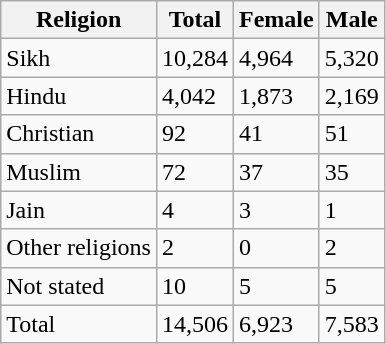<table class="wikitable sortable">
<tr>
<th>Religion</th>
<th>Total</th>
<th>Female</th>
<th>Male</th>
</tr>
<tr>
<td>Sikh</td>
<td>10,284</td>
<td>4,964</td>
<td>5,320</td>
</tr>
<tr>
<td>Hindu</td>
<td>4,042</td>
<td>1,873</td>
<td>2,169</td>
</tr>
<tr>
<td>Christian</td>
<td>92</td>
<td>41</td>
<td>51</td>
</tr>
<tr>
<td>Muslim</td>
<td>72</td>
<td>37</td>
<td>35</td>
</tr>
<tr>
<td>Jain</td>
<td>4</td>
<td>3</td>
<td>1</td>
</tr>
<tr>
<td>Other religions</td>
<td>2</td>
<td>0</td>
<td>2</td>
</tr>
<tr>
<td>Not stated</td>
<td>10</td>
<td>5</td>
<td>5</td>
</tr>
<tr>
<td>Total</td>
<td>14,506</td>
<td>6,923</td>
<td>7,583</td>
</tr>
</table>
